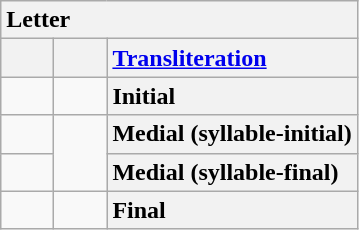<table class="wikitable" style="text-align: center; display: inline-table;">
<tr>
<th colspan="3" style="text-align: left">Letter</th>
</tr>
<tr>
<th style="min-width: 1.75em"></th>
<th style="min-width: 1.75em"></th>
<th style="text-align: left"><a href='#'>Transliteration</a></th>
</tr>
<tr>
<td></td>
<td></td>
<th style="text-align: left">Initial</th>
</tr>
<tr>
<td> </td>
<td rowspan="2"> </td>
<th style="text-align: left">Medial (syllable-initial)</th>
</tr>
<tr>
<td> </td>
<th style="text-align: left">Medial (syllable-final)</th>
</tr>
<tr>
<td></td>
<td> </td>
<th style="text-align: left">Final</th>
</tr>
</table>
